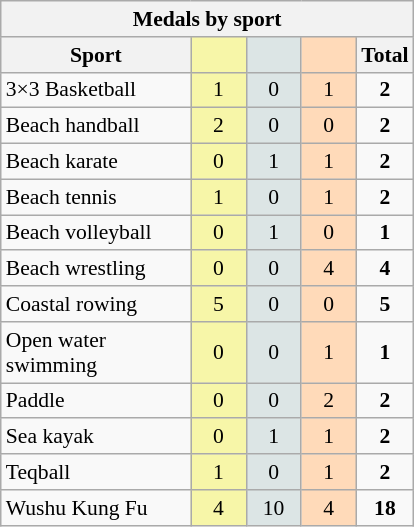<table class="wikitable" style="font-size:90%; text-align:center;">
<tr>
<th colspan="5">Medals by sport</th>
</tr>
<tr>
<th width="120">Sport</th>
<th scope="col" width="30" style="background:#F7F6A8;"></th>
<th scope="col" width="30" style="background:#DCE5E5;"></th>
<th scope="col" width="30" style="background:#FFDAB9;"></th>
<th width="30">Total</th>
</tr>
<tr>
<td align="left">3×3 Basketball</td>
<td style="background:#F7F6A8;">1</td>
<td style="background:#DCE5E5;">0</td>
<td style="background:#FFDAB9;">1</td>
<td><strong>2</strong></td>
</tr>
<tr>
<td align="left">Beach handball</td>
<td style="background:#F7F6A8;">2</td>
<td style="background:#DCE5E5;">0</td>
<td style="background:#FFDAB9;">0</td>
<td><strong>2</strong></td>
</tr>
<tr>
<td align="left">Beach karate</td>
<td style="background:#F7F6A8;">0</td>
<td style="background:#DCE5E5;">1</td>
<td style="background:#FFDAB9;">1</td>
<td><strong>2</strong></td>
</tr>
<tr>
<td align="left">Beach tennis</td>
<td style="background:#F7F6A8;">1</td>
<td style="background:#DCE5E5;">0</td>
<td style="background:#FFDAB9;">1</td>
<td><strong>2</strong></td>
</tr>
<tr>
<td align="left">Beach volleyball</td>
<td style="background:#F7F6A8;">0</td>
<td style="background:#DCE5E5;">1</td>
<td style="background:#FFDAB9;">0</td>
<td><strong>1</strong></td>
</tr>
<tr>
<td align="left">Beach wrestling</td>
<td style="background:#F7F6A8;">0</td>
<td style="background:#DCE5E5;">0</td>
<td style="background:#FFDAB9;">4</td>
<td><strong>4</strong></td>
</tr>
<tr>
<td align="left">Coastal rowing</td>
<td style="background:#F7F6A8;">5</td>
<td style="background:#DCE5E5;">0</td>
<td style="background:#FFDAB9;">0</td>
<td><strong>5</strong></td>
</tr>
<tr>
<td align="left">Open water swimming</td>
<td style="background:#F7F6A8;">0</td>
<td style="background:#DCE5E5;">0</td>
<td style="background:#FFDAB9;">1</td>
<td><strong>1</strong></td>
</tr>
<tr>
<td align="left">Paddle</td>
<td style="background:#F7F6A8;">0</td>
<td style="background:#DCE5E5;">0</td>
<td style="background:#FFDAB9;">2</td>
<td><strong>2</strong></td>
</tr>
<tr>
<td align="left">Sea kayak</td>
<td style="background:#F7F6A8;">0</td>
<td style="background:#DCE5E5;">1</td>
<td style="background:#FFDAB9;">1</td>
<td><strong>2</strong></td>
</tr>
<tr>
<td align="left">Teqball</td>
<td style="background:#F7F6A8;">1</td>
<td style="background:#DCE5E5;">0</td>
<td style="background:#FFDAB9;">1</td>
<td><strong>2</strong></td>
</tr>
<tr>
<td align="left">Wushu Kung Fu</td>
<td style="background:#F7F6A8;">4</td>
<td style="background:#DCE5E5;">10</td>
<td style="background:#FFDAB9;">4</td>
<td><strong>18</strong></td>
</tr>
</table>
